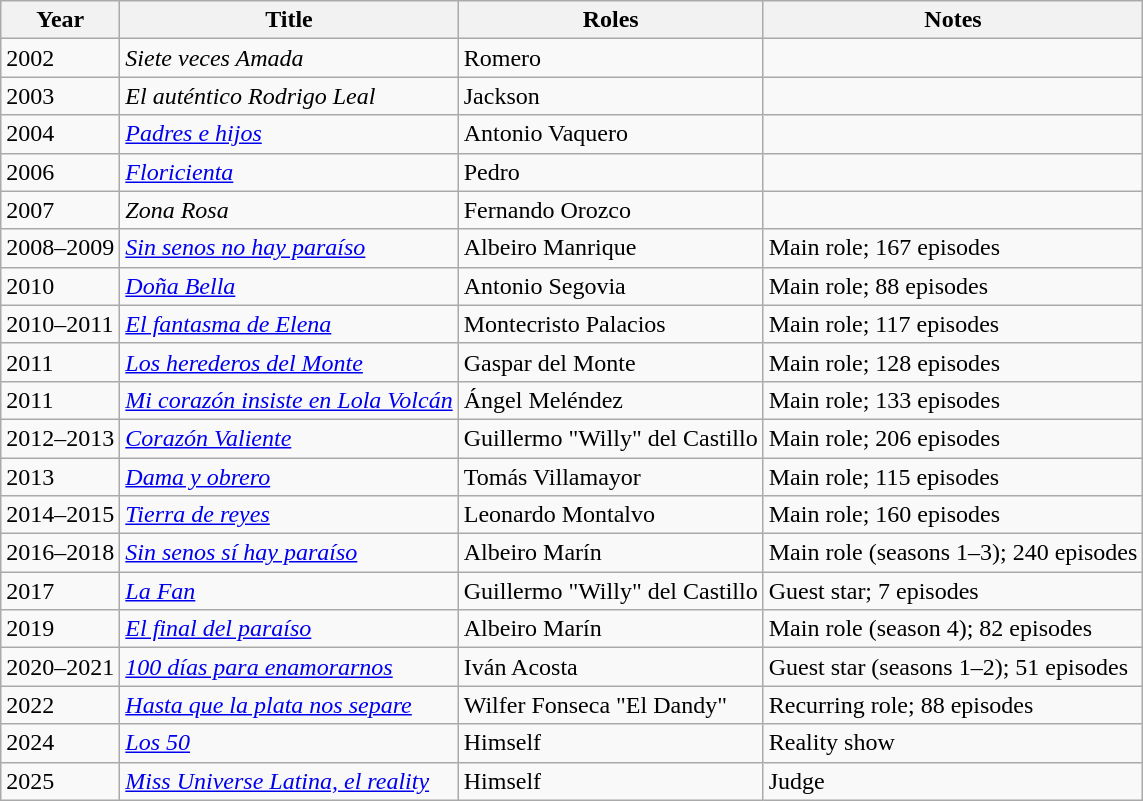<table class="wikitable sortable">
<tr>
<th>Year</th>
<th>Title</th>
<th>Roles</th>
<th>Notes</th>
</tr>
<tr>
<td>2002</td>
<td><em>Siete veces Amada</em></td>
<td>Romero</td>
<td></td>
</tr>
<tr>
<td>2003</td>
<td><em>El auténtico Rodrigo Leal</em></td>
<td>Jackson</td>
<td></td>
</tr>
<tr>
<td>2004</td>
<td><em><a href='#'>Padres e hijos</a></em></td>
<td>Antonio Vaquero</td>
<td></td>
</tr>
<tr>
<td>2006</td>
<td><em><a href='#'>Floricienta</a></em></td>
<td>Pedro</td>
<td></td>
</tr>
<tr>
<td>2007</td>
<td><em>Zona Rosa</em></td>
<td>Fernando Orozco</td>
<td></td>
</tr>
<tr>
<td>2008–2009</td>
<td><em><a href='#'>Sin senos no hay paraíso</a></em></td>
<td>Albeiro Manrique</td>
<td>Main role; 167 episodes</td>
</tr>
<tr>
<td>2010</td>
<td><em><a href='#'>Doña Bella</a></em></td>
<td>Antonio Segovia</td>
<td>Main role; 88 episodes</td>
</tr>
<tr>
<td>2010–2011</td>
<td><em><a href='#'>El fantasma de Elena</a></em></td>
<td>Montecristo Palacios</td>
<td>Main role; 117 episodes</td>
</tr>
<tr>
<td>2011</td>
<td><em><a href='#'>Los herederos del Monte</a></em></td>
<td>Gaspar del Monte</td>
<td>Main role; 128 episodes</td>
</tr>
<tr>
<td>2011</td>
<td><em><a href='#'>Mi corazón insiste en Lola Volcán</a></em></td>
<td>Ángel Meléndez</td>
<td>Main role; 133 episodes</td>
</tr>
<tr>
<td>2012–2013</td>
<td><em><a href='#'>Corazón Valiente</a></em></td>
<td>Guillermo "Willy" del Castillo</td>
<td>Main role; 206 episodes</td>
</tr>
<tr>
<td>2013</td>
<td><em><a href='#'>Dama y obrero</a></em></td>
<td>Tomás Villamayor</td>
<td>Main role; 115 episodes</td>
</tr>
<tr>
<td>2014–2015</td>
<td><em><a href='#'>Tierra de reyes</a></em></td>
<td>Leonardo Montalvo</td>
<td>Main role; 160 episodes</td>
</tr>
<tr>
<td>2016–2018</td>
<td><em><a href='#'>Sin senos sí hay paraíso</a></em></td>
<td>Albeiro Marín</td>
<td>Main role (seasons 1–3); 240 episodes</td>
</tr>
<tr>
<td>2017</td>
<td><em><a href='#'>La Fan</a></em></td>
<td>Guillermo "Willy" del Castillo</td>
<td>Guest star; 7 episodes</td>
</tr>
<tr>
<td>2019</td>
<td><em><a href='#'>El final del paraíso</a></em></td>
<td>Albeiro Marín</td>
<td>Main role (season 4); 82 episodes</td>
</tr>
<tr>
<td>2020–2021</td>
<td><em><a href='#'>100 días para enamorarnos</a></em></td>
<td>Iván Acosta</td>
<td>Guest star (seasons 1–2); 51 episodes</td>
</tr>
<tr>
<td>2022</td>
<td><em><a href='#'>Hasta que la plata nos separe</a></em></td>
<td>Wilfer Fonseca "El Dandy"</td>
<td>Recurring role; 88 episodes</td>
</tr>
<tr>
<td>2024</td>
<td><em><a href='#'>Los 50</a></em></td>
<td>Himself</td>
<td>Reality show</td>
</tr>
<tr>
<td>2025</td>
<td><em><a href='#'>Miss Universe Latina, el reality</a></em></td>
<td>Himself</td>
<td>Judge</td>
</tr>
</table>
